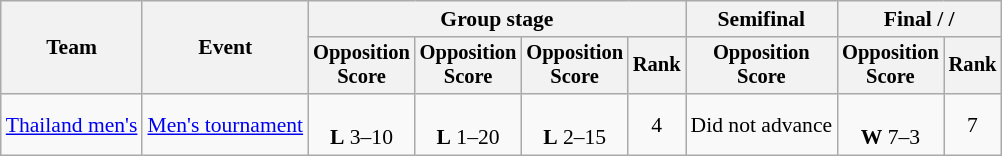<table class="wikitable" style="text-align:center; font-size:90%">
<tr>
<th rowspan=2>Team</th>
<th rowspan=2>Event</th>
<th colspan=4>Group stage</th>
<th>Semifinal</th>
<th colspan=2>Final /  / </th>
</tr>
<tr style="font-size:95%">
<th>Opposition<br>Score</th>
<th>Opposition<br>Score</th>
<th>Opposition<br>Score</th>
<th>Rank</th>
<th>Opposition<br>Score</th>
<th>Opposition<br>Score</th>
<th>Rank</th>
</tr>
<tr>
<td align=left><a href='#'>Thailand men's</a></td>
<td align=left><a href='#'>Men's tournament</a></td>
<td><br><strong>L</strong> 3–10</td>
<td><br><strong>L</strong> 1–20</td>
<td><br><strong>L</strong> 2–15</td>
<td>4</td>
<td>Did not advance</td>
<td><br><strong>W</strong> 7–3</td>
<td>7</td>
</tr>
</table>
